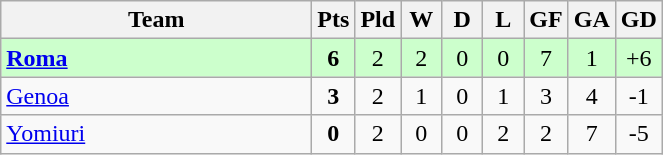<table class="wikitable" style="text-align:center;">
<tr>
<th width=200>Team</th>
<th width=20>Pts</th>
<th width=20>Pld</th>
<th width=20>W</th>
<th width=20>D</th>
<th width=20>L</th>
<th width=20>GF</th>
<th width=20>GA</th>
<th width=20>GD</th>
</tr>
<tr style="background:#ccffcc">
<td style="text-align:left"><strong> <a href='#'>Roma</a></strong></td>
<td><strong>6</strong></td>
<td>2</td>
<td>2</td>
<td>0</td>
<td>0</td>
<td>7</td>
<td>1</td>
<td>+6</td>
</tr>
<tr>
<td style="text-align:left"> <a href='#'>Genoa</a></td>
<td><strong>3</strong></td>
<td>2</td>
<td>1</td>
<td>0</td>
<td>1</td>
<td>3</td>
<td>4</td>
<td>-1</td>
</tr>
<tr>
<td style="text-align:left"> <a href='#'>Yomiuri</a></td>
<td><strong>0</strong></td>
<td>2</td>
<td>0</td>
<td>0</td>
<td>2</td>
<td>2</td>
<td>7</td>
<td>-5</td>
</tr>
</table>
